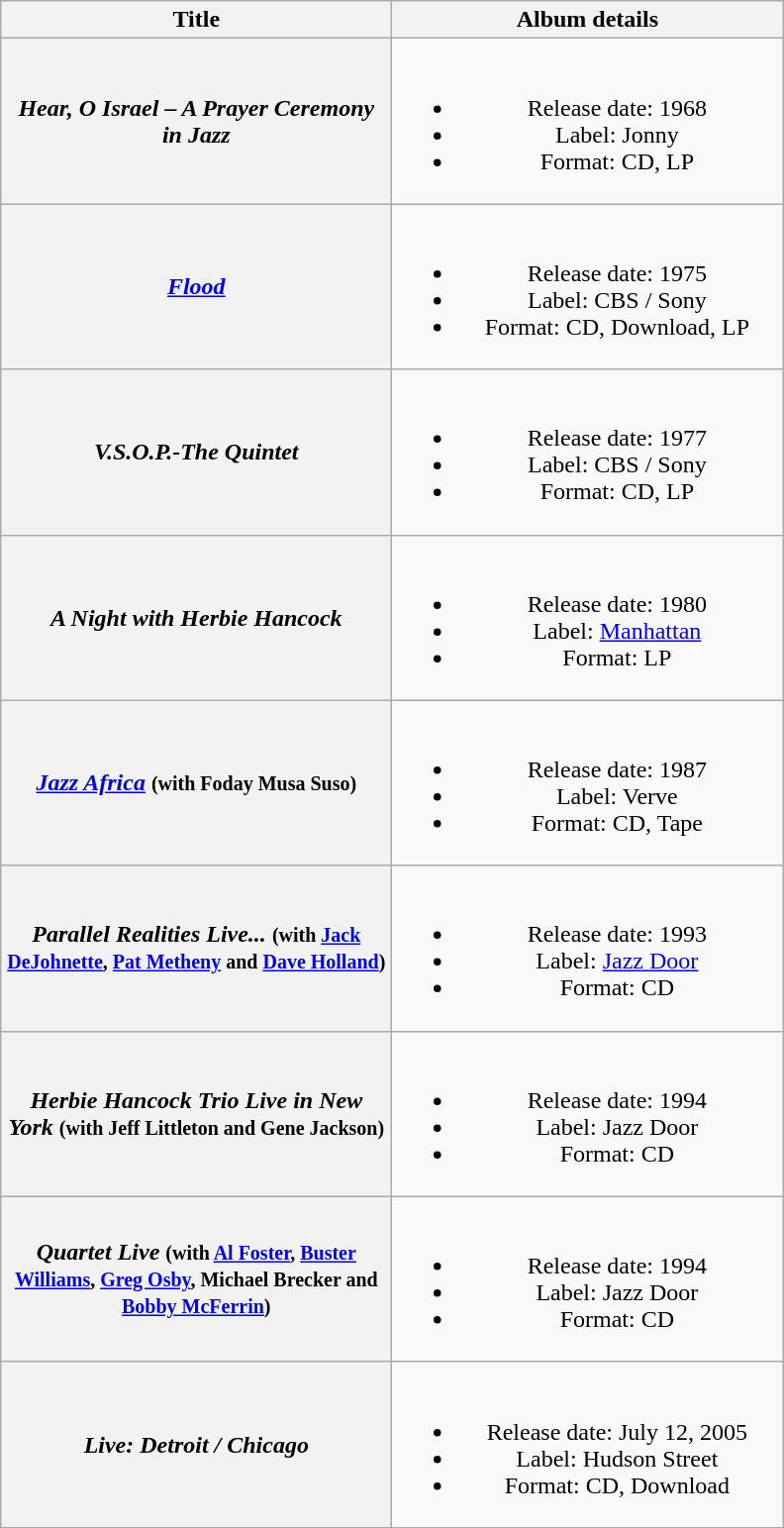<table class="wikitable plainrowheaders" style="text-align:center;">
<tr>
<th scope="col" style="width:16em;">Title</th>
<th scope="col" style="width:16em;">Album details</th>
</tr>
<tr>
<th scope="row"><em>Hear, O Israel – A Prayer Ceremony in Jazz</em></th>
<td><br><ul><li>Release date: 1968</li><li>Label: Jonny</li><li>Format: CD, LP</li></ul></td>
</tr>
<tr>
<th scope="row"><em><a href='#'>Flood</a></em></th>
<td><br><ul><li>Release date: 1975</li><li>Label: CBS / Sony</li><li>Format: CD, Download, LP</li></ul></td>
</tr>
<tr>
<th scope="row"><em>V.S.O.P.-The Quintet</em></th>
<td><br><ul><li>Release date: 1977</li><li>Label: CBS / Sony</li><li>Format: CD, LP</li></ul></td>
</tr>
<tr>
<th scope="row"><em>A Night with Herbie Hancock</em></th>
<td><br><ul><li>Release date: 1980</li><li>Label: <a href='#'>Manhattan</a></li><li>Format: LP</li></ul></td>
</tr>
<tr>
<th scope="row"><em><a href='#'>Jazz Africa</a></em> <small>(with Foday Musa Suso)</small></th>
<td><br><ul><li>Release date: 1987</li><li>Label: Verve</li><li>Format: CD, Tape</li></ul></td>
</tr>
<tr>
<th scope="row"><em>Parallel Realities Live...</em> <small>(with <a href='#'>Jack DeJohnette</a>, <a href='#'>Pat Metheny</a> and <a href='#'>Dave Holland</a>)</small></th>
<td><br><ul><li>Release date: 1993</li><li>Label: <a href='#'>Jazz Door</a></li><li>Format: CD</li></ul></td>
</tr>
<tr>
<th scope="row"><em>Herbie Hancock Trio Live in New York</em> <small>(with Jeff Littleton and Gene Jackson)</small></th>
<td><br><ul><li>Release date: 1994</li><li>Label: Jazz Door</li><li>Format: CD</li></ul></td>
</tr>
<tr>
<th scope="row"><em>Quartet Live</em> <small>(with <a href='#'>Al Foster</a>, <a href='#'>Buster Williams</a>, <a href='#'>Greg Osby</a>, Michael Brecker and <a href='#'>Bobby McFerrin</a>)</small></th>
<td><br><ul><li>Release date: 1994</li><li>Label: Jazz Door</li><li>Format: CD</li></ul></td>
</tr>
<tr>
<th scope="row"><em>Live: Detroit / Chicago</em></th>
<td><br><ul><li>Release date: July 12, 2005</li><li>Label: Hudson Street</li><li>Format: CD, Download</li></ul></td>
</tr>
</table>
